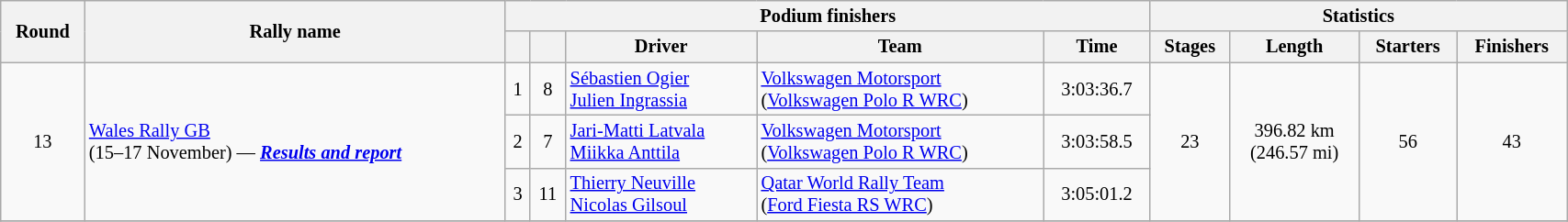<table class="wikitable" width=90% style="font-size:85%;">
<tr>
<th rowspan=2>Round</th>
<th style="width:22em" rowspan=2>Rally name</th>
<th colspan=5>Podium finishers</th>
<th colspan=4>Statistics</th>
</tr>
<tr>
<th></th>
<th></th>
<th>Driver</th>
<th>Team</th>
<th>Time</th>
<th>Stages</th>
<th>Length</th>
<th>Starters</th>
<th>Finishers</th>
</tr>
<tr>
<td rowspan=3 align=center>13</td>
<td rowspan=3 nowrap> <a href='#'>Wales Rally GB</a><br>(15–17 November) — <strong><em><a href='#'>Results and report</a></em></strong></td>
<td align=center>1</td>
<td align=center>8</td>
<td nowrap> <a href='#'>Sébastien Ogier</a><br> <a href='#'>Julien Ingrassia</a></td>
<td nowrap> <a href='#'>Volkswagen Motorsport</a><br> (<a href='#'>Volkswagen Polo R WRC</a>)</td>
<td align=center>3:03:36.7</td>
<td rowspan=3 align=center>23</td>
<td rowspan=3 align=center>396.82 km<br>(246.57 mi)</td>
<td rowspan=3 align=center>56</td>
<td rowspan=3 align=center>43</td>
</tr>
<tr>
<td align=center>2</td>
<td align=center>7</td>
<td nowrap> <a href='#'>Jari-Matti Latvala</a><br> <a href='#'>Miikka Anttila</a></td>
<td nowrap> <a href='#'>Volkswagen Motorsport</a><br> (<a href='#'>Volkswagen Polo R WRC</a>)</td>
<td align=center>3:03:58.5</td>
</tr>
<tr>
<td align=center>3</td>
<td align=center>11</td>
<td nowrap> <a href='#'>Thierry Neuville</a><br> <a href='#'>Nicolas Gilsoul</a></td>
<td nowrap> <a href='#'>Qatar World Rally Team</a><br> (<a href='#'>Ford Fiesta RS WRC</a>)</td>
<td align=center>3:05:01.2</td>
</tr>
<tr>
</tr>
</table>
